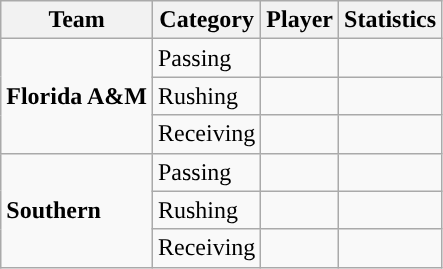<table class="wikitable" style="float: left;">
<tr>
<th>Team</th>
<th>Category</th>
<th>Player</th>
<th>Statistics</th>
</tr>
<tr>
<td rowspan=3><strong>Florida A&M</strong></td>
<td>Passing</td>
<td> </td>
<td> </td>
</tr>
<tr>
<td>Rushing</td>
<td> </td>
<td> </td>
</tr>
<tr>
<td>Receiving</td>
<td> </td>
<td> </td>
</tr>
<tr>
<td rowspan=3><strong>Southern</strong></td>
<td>Passing</td>
<td> </td>
<td> </td>
</tr>
<tr>
<td>Rushing</td>
<td> </td>
<td> </td>
</tr>
<tr>
<td>Receiving</td>
<td> </td>
<td> </td>
</tr>
</table>
